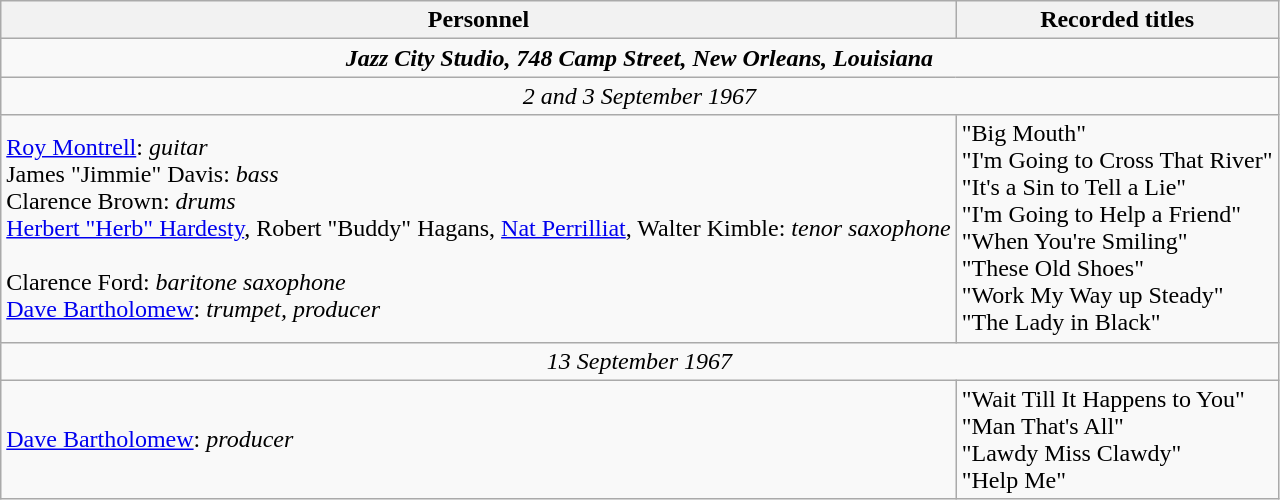<table class="wikitable">
<tr>
<th>Personnel</th>
<th>Recorded titles</th>
</tr>
<tr>
<td colspan="2" align=center><strong><em>Jazz City Studio, 748 Camp Street, New Orleans, Louisiana</em></strong></td>
</tr>
<tr>
<td colspan="2" align=center><em>2 and 3 September 1967</em></td>
</tr>
<tr>
<td><a href='#'>Roy Montrell</a>: <em>guitar</em><br>James "Jimmie" Davis: <em>bass</em><br>Clarence Brown: <em>drums</em><br><a href='#'>Herbert "Herb" Hardesty</a>, Robert "Buddy" Hagans, <a href='#'>Nat Perrilliat</a>, Walter Kimble: <em>tenor saxophone</em><br><br>Clarence Ford: <em>baritone saxophone</em><br><a href='#'>Dave Bartholomew</a>: <em>trumpet, producer</em></td>
<td>"Big Mouth"<br>"I'm Going to Cross That River"<br>"It's a Sin to Tell a Lie"<br>"I'm Going to Help a Friend"<br>"When You're Smiling"<br>"These Old Shoes"<br>"Work My Way up Steady"<br>"The Lady in Black"</td>
</tr>
<tr>
<td colspan="2" align=center><em>13 September 1967</em></td>
</tr>
<tr>
<td><a href='#'>Dave Bartholomew</a>: <em>producer</em></td>
<td>"Wait Till It Happens to You"<br>"Man That's All"<br>"Lawdy Miss Clawdy"<br>"Help Me"</td>
</tr>
</table>
